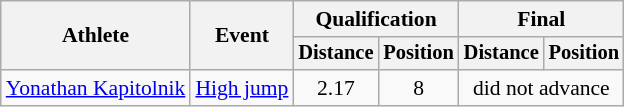<table class="wikitable" style="font-size:90%; text-align:center;">
<tr>
<th rowspan=2>Athlete</th>
<th rowspan=2>Event</th>
<th colspan=2>Qualification</th>
<th colspan=2>Final</th>
</tr>
<tr style=font-size:95%>
<th>Distance</th>
<th>Position</th>
<th>Distance</th>
<th>Position</th>
</tr>
<tr>
<td align=left><a href='#'>Yonathan Kapitolnik</a></td>
<td align=left><a href='#'>High jump</a></td>
<td>2.17</td>
<td>8</td>
<td colspan=2>did not advance</td>
</tr>
</table>
